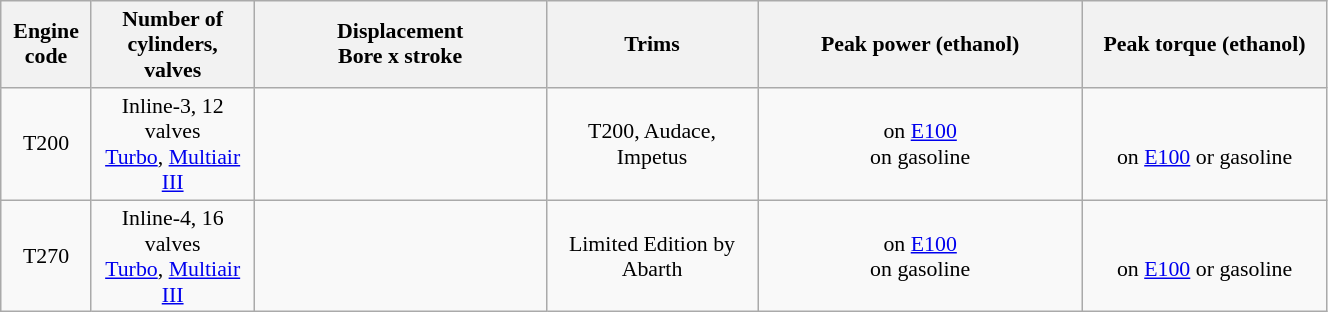<table class="wikitable" style="text-align:center; font-size:91%;" width=70%>
<tr>
<th width=5%>Engine code</th>
<th width=10%>Number of cylinders, valves</th>
<th width=18%>Displacement<br>Bore x stroke</th>
<th width=13%>Trims</th>
<th width=20%>Peak power (ethanol)</th>
<th width="15%">Peak torque (ethanol)</th>
</tr>
<tr>
<td>T200</td>
<td>Inline-3, 12 valves<br><a href='#'>Turbo</a>, <a href='#'>Multiair III</a></td>
<td><br></td>
<td>T200, Audace, Impetus</td>
<td>  on <a href='#'>E100</a><br>  on gasoline</td>
<td> <br>on <a href='#'>E100</a> or gasoline</td>
</tr>
<tr>
<td>T270</td>
<td>Inline-4, 16 valves<br><a href='#'>Turbo</a>, <a href='#'>Multiair III</a></td>
<td><br></td>
<td>Limited Edition by Abarth</td>
<td>  on <a href='#'>E100</a><br>  on gasoline</td>
<td> <br>on <a href='#'>E100</a> or gasoline</td>
</tr>
</table>
